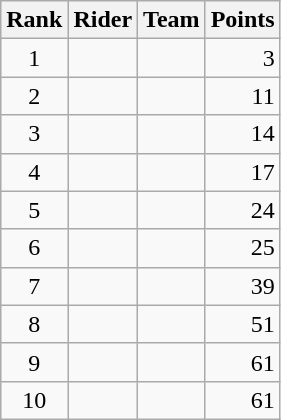<table class="wikitable">
<tr>
<th scope="col">Rank</th>
<th scope="col">Rider</th>
<th scope="col">Team</th>
<th scope="col">Points</th>
</tr>
<tr>
<td style="text-align:center;">1</td>
<td>    </td>
<td></td>
<td style="text-align:right;">3</td>
</tr>
<tr>
<td style="text-align:center;">2</td>
<td></td>
<td></td>
<td style="text-align:right;">11</td>
</tr>
<tr>
<td style="text-align:center;">3</td>
<td></td>
<td></td>
<td style="text-align:right;">14</td>
</tr>
<tr>
<td style="text-align:center;">4</td>
<td></td>
<td></td>
<td style="text-align:right;">17</td>
</tr>
<tr>
<td style="text-align:center;">5</td>
<td> </td>
<td></td>
<td style="text-align:right;">24</td>
</tr>
<tr>
<td style="text-align:center;">6</td>
<td></td>
<td></td>
<td style="text-align:right;">25</td>
</tr>
<tr>
<td style="text-align:center;">7</td>
<td></td>
<td></td>
<td style="text-align:right;">39</td>
</tr>
<tr>
<td style="text-align:center;">8</td>
<td></td>
<td></td>
<td style="text-align:right;">51</td>
</tr>
<tr>
<td style="text-align:center;">9</td>
<td></td>
<td></td>
<td style="text-align:right;">61</td>
</tr>
<tr>
<td style="text-align:center;">10</td>
<td></td>
<td></td>
<td style="text-align:right;">61</td>
</tr>
</table>
